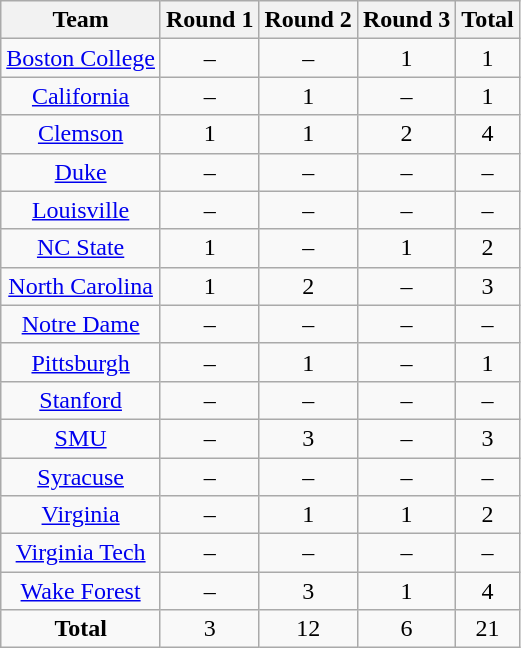<table class="wikitable sortable" style="text-align:center;">
<tr>
<th>Team</th>
<th>Round 1</th>
<th>Round 2</th>
<th>Round 3</th>
<th>Total</th>
</tr>
<tr>
<td><a href='#'>Boston College</a></td>
<td>–</td>
<td>–</td>
<td>1</td>
<td>1</td>
</tr>
<tr>
<td><a href='#'>California</a></td>
<td>–</td>
<td>1</td>
<td>–</td>
<td>1</td>
</tr>
<tr>
<td><a href='#'>Clemson</a></td>
<td>1</td>
<td>1</td>
<td>2</td>
<td>4</td>
</tr>
<tr>
<td><a href='#'>Duke</a></td>
<td>–</td>
<td>–</td>
<td>–</td>
<td>–</td>
</tr>
<tr>
<td><a href='#'>Louisville</a></td>
<td>–</td>
<td>–</td>
<td>–</td>
<td>–</td>
</tr>
<tr>
<td><a href='#'>NC State</a></td>
<td>1</td>
<td>–</td>
<td>1</td>
<td>2</td>
</tr>
<tr>
<td><a href='#'>North Carolina</a></td>
<td>1</td>
<td>2</td>
<td>–</td>
<td>3</td>
</tr>
<tr>
<td><a href='#'>Notre Dame</a></td>
<td>–</td>
<td>–</td>
<td>–</td>
<td>–</td>
</tr>
<tr>
<td><a href='#'>Pittsburgh</a></td>
<td>–</td>
<td>1</td>
<td>–</td>
<td>1</td>
</tr>
<tr>
<td><a href='#'>Stanford</a></td>
<td>–</td>
<td>–</td>
<td>–</td>
<td>–</td>
</tr>
<tr>
<td><a href='#'>SMU</a></td>
<td>–</td>
<td>3</td>
<td>–</td>
<td>3</td>
</tr>
<tr>
<td><a href='#'>Syracuse</a></td>
<td>–</td>
<td>–</td>
<td>–</td>
<td>–</td>
</tr>
<tr>
<td><a href='#'>Virginia</a></td>
<td>–</td>
<td>1</td>
<td>1</td>
<td>2</td>
</tr>
<tr>
<td><a href='#'>Virginia Tech</a></td>
<td>–</td>
<td>–</td>
<td>–</td>
<td>–</td>
</tr>
<tr>
<td><a href='#'>Wake Forest</a></td>
<td>–</td>
<td>3</td>
<td>1</td>
<td>4</td>
</tr>
<tr>
<td><strong>Total</strong></td>
<td>3</td>
<td>12</td>
<td>6</td>
<td>21</td>
</tr>
</table>
